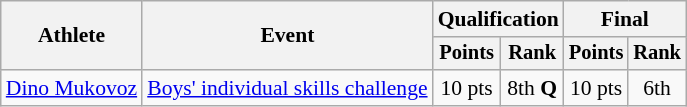<table class="wikitable" style="font-size:90%">
<tr>
<th rowspan=2>Athlete</th>
<th rowspan=2>Event</th>
<th colspan=2>Qualification</th>
<th colspan=2>Final</th>
</tr>
<tr style="font-size:95%">
<th>Points</th>
<th>Rank</th>
<th>Points</th>
<th>Rank</th>
</tr>
<tr align=center>
<td align=left><a href='#'>Dino Mukovoz</a></td>
<td align=left><a href='#'>Boys' individual skills challenge</a></td>
<td>10 pts</td>
<td>8th <strong>Q</strong></td>
<td>10 pts</td>
<td>6th</td>
</tr>
</table>
